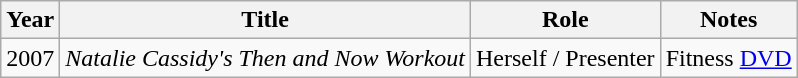<table class="wikitable">
<tr>
<th>Year</th>
<th>Title</th>
<th>Role</th>
<th>Notes</th>
</tr>
<tr>
<td>2007</td>
<td><em>Natalie Cassidy's Then and Now Workout</em></td>
<td>Herself / Presenter</td>
<td>Fitness <a href='#'>DVD</a></td>
</tr>
</table>
